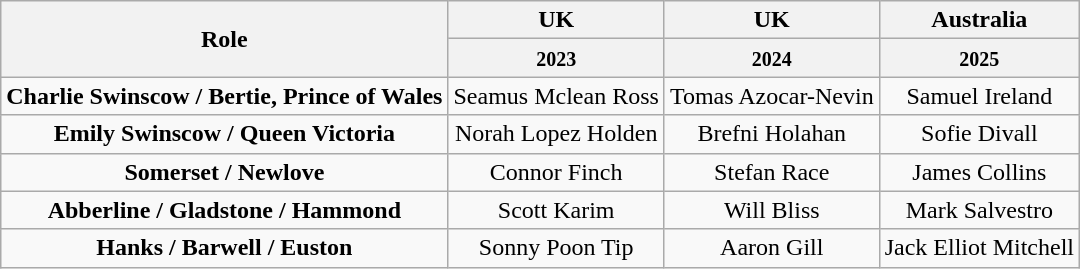<table class="wikitable">
<tr>
<th rowspan="2">Role</th>
<th>UK</th>
<th>UK</th>
<th>Australia</th>
</tr>
<tr>
<th><small>2023</small></th>
<th><small>2024</small></th>
<th><small>2025</small></th>
</tr>
<tr>
<td style="text-align:center;"><strong>Charlie Swinscow / Bertie, Prince of Wales</strong></td>
<td style="text-align:center;">Seamus Mclean Ross</td>
<td style="text-align:center;">Tomas Azocar-Nevin</td>
<td style="text-align:center;">Samuel Ireland</td>
</tr>
<tr>
<td style="text-align:center;"><strong>Emily Swinscow / Queen Victoria</strong></td>
<td style="text-align:center;">Norah Lopez Holden</td>
<td style="text-align:center;">Brefni Holahan</td>
<td style="text-align:center;">Sofie Divall</td>
</tr>
<tr>
<td style="text-align:center;"><strong>Somerset / Newlove</strong></td>
<td style="text-align:center;">Connor Finch</td>
<td style="text-align:center;">Stefan Race</td>
<td style="text-align:center;">James Collins</td>
</tr>
<tr>
<td style="text-align:center;"><strong>Abberline / Gladstone / Hammond</strong></td>
<td style="text-align:center;">Scott Karim</td>
<td style="text-align:center;">Will Bliss</td>
<td style="text-align:center;">Mark Salvestro</td>
</tr>
<tr>
<td style="text-align:center;"><strong>Hanks / Barwell / Euston</strong></td>
<td style="text-align:center;">Sonny Poon Tip</td>
<td style="text-align:center;">Aaron Gill</td>
<td style="text-align:center;">Jack Elliot Mitchell</td>
</tr>
</table>
